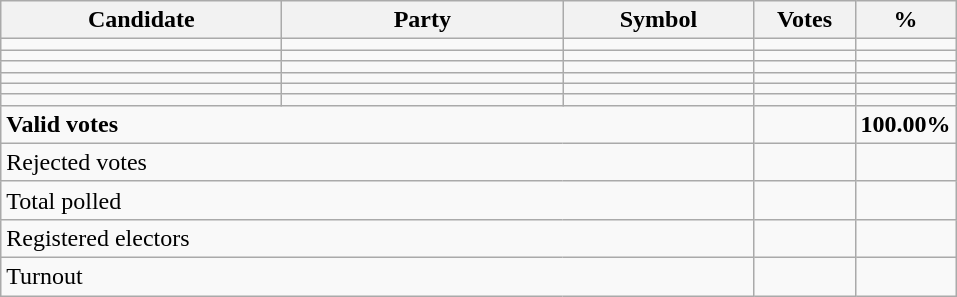<table class="wikitable" border="1" style="text-align:right;">
<tr>
<th align=left width="180">Candidate</th>
<th align=left width="180">Party</th>
<th align=left width="120">Symbol</th>
<th align=left width="60">Votes</th>
<th align=left width="60">%</th>
</tr>
<tr>
<td align=left></td>
<td align=left></td>
<td></td>
<td></td>
<td></td>
</tr>
<tr>
<td align=left></td>
<td align=left></td>
<td></td>
<td></td>
<td></td>
</tr>
<tr>
<td align=left></td>
<td align=left></td>
<td></td>
<td></td>
<td></td>
</tr>
<tr>
<td align=left></td>
<td align=left></td>
<td></td>
<td></td>
<td></td>
</tr>
<tr>
<td align=left></td>
<td align=left></td>
<td></td>
<td></td>
<td></td>
</tr>
<tr>
<td align=left></td>
<td align=left></td>
<td></td>
<td></td>
<td></td>
</tr>
<tr>
<td align=left colspan=3><strong>Valid votes</strong></td>
<td><strong> </strong></td>
<td><strong>100.00%</strong></td>
</tr>
<tr>
<td align=left colspan=3>Rejected votes</td>
<td></td>
<td></td>
</tr>
<tr>
<td align=left colspan=3>Total polled</td>
<td></td>
<td></td>
</tr>
<tr>
<td align=left colspan=3>Registered electors</td>
<td></td>
<td></td>
</tr>
<tr>
<td align=left colspan=3>Turnout</td>
<td></td>
</tr>
</table>
